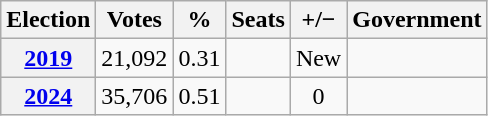<table class="wikitable" style="text-align:center;">
<tr>
<th>Election</th>
<th>Votes</th>
<th>%</th>
<th>Seats</th>
<th>+/−</th>
<th>Government</th>
</tr>
<tr>
<th><a href='#'>2019</a></th>
<td>21,092</td>
<td>0.31</td>
<td></td>
<td>New</td>
<td></td>
</tr>
<tr>
<th><a href='#'>2024</a></th>
<td>35,706</td>
<td>0.51</td>
<td></td>
<td> 0</td>
<td></td>
</tr>
</table>
